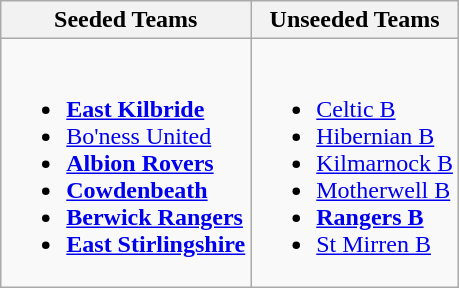<table class="wikitable">
<tr>
<th>Seeded Teams</th>
<th>Unseeded Teams</th>
</tr>
<tr>
<td valign="top"><br><ul><li><strong><a href='#'>East Kilbride</a></strong></li><li><a href='#'>Bo'ness United</a></li><li><strong><a href='#'>Albion Rovers</a></strong></li><li><strong><a href='#'>Cowdenbeath</a></strong></li><li><strong><a href='#'>Berwick Rangers</a></strong></li><li><strong><a href='#'>East Stirlingshire</a></strong></li></ul></td>
<td valign="top"><br><ul><li><a href='#'>Celtic B</a></li><li><a href='#'>Hibernian B</a></li><li><a href='#'>Kilmarnock B</a></li><li><a href='#'>Motherwell B</a></li><li><strong><a href='#'>Rangers B</a></strong></li><li><a href='#'>St Mirren B</a></li></ul></td>
</tr>
</table>
